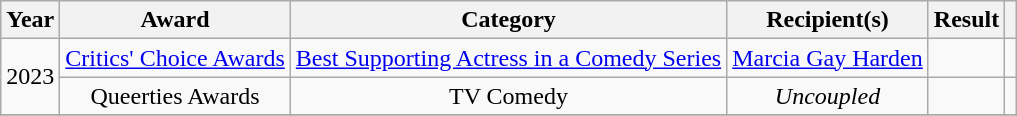<table class="wikitable sortable plainrowheaders" style="text-align:center;">
<tr>
<th scope="col">Year</th>
<th scope="col">Award</th>
<th scope="col">Category</th>
<th scope="col">Recipient(s)</th>
<th scope="col">Result</th>
<th scope="col" class="unsortable"></th>
</tr>
<tr>
<td rowspan="2">2023</td>
<td><a href='#'>Critics' Choice Awards</a></td>
<td><a href='#'>Best Supporting Actress in a Comedy Series</a></td>
<td><a href='#'>Marcia Gay Harden</a></td>
<td></td>
<td></td>
</tr>
<tr>
<td>Queerties Awards</td>
<td>TV Comedy</td>
<td><em>Uncoupled</em></td>
<td></td>
<td></td>
</tr>
<tr>
</tr>
</table>
